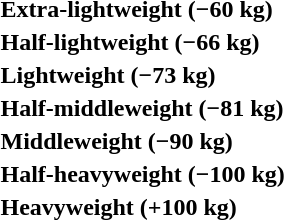<table>
<tr>
<th rowspan=2 style="text-align:left;">Extra-lightweight (−60 kg)</th>
<td rowspan=2></td>
<td rowspan=2></td>
<td></td>
</tr>
<tr>
<td></td>
</tr>
<tr>
<th rowspan=2 style="text-align:left;">Half-lightweight (−66 kg)</th>
<td rowspan=2></td>
<td rowspan=2></td>
<td></td>
</tr>
<tr>
<td></td>
</tr>
<tr>
<th rowspan=2 style="text-align:left;">Lightweight (−73 kg)</th>
<td rowspan=2></td>
<td rowspan=2></td>
<td></td>
</tr>
<tr>
<td></td>
</tr>
<tr>
<th rowspan=2 style="text-align:left;">Half-middleweight (−81 kg)</th>
<td rowspan=2></td>
<td rowspan=2></td>
<td></td>
</tr>
<tr>
<td></td>
</tr>
<tr>
<th rowspan=2 style="text-align:left;">Middleweight (−90 kg)</th>
<td rowspan=2></td>
<td rowspan=2></td>
<td></td>
</tr>
<tr>
<td></td>
</tr>
<tr>
<th rowspan=2 style="text-align:left;">Half-heavyweight (−100 kg)</th>
<td rowspan=2></td>
<td rowspan=2></td>
<td></td>
</tr>
<tr>
<td></td>
</tr>
<tr>
<th rowspan=2 style="text-align:left;">Heavyweight (+100 kg)</th>
<td rowspan=2></td>
<td rowspan=2></td>
<td></td>
</tr>
<tr>
<td></td>
</tr>
</table>
